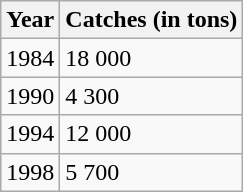<table class="wikitable">
<tr>
<th>Year</th>
<th>Catches (in tons)</th>
</tr>
<tr>
<td>1984</td>
<td>18 000</td>
</tr>
<tr>
<td>1990</td>
<td>4 300</td>
</tr>
<tr>
<td>1994</td>
<td>12 000</td>
</tr>
<tr>
<td>1998</td>
<td>5 700</td>
</tr>
</table>
